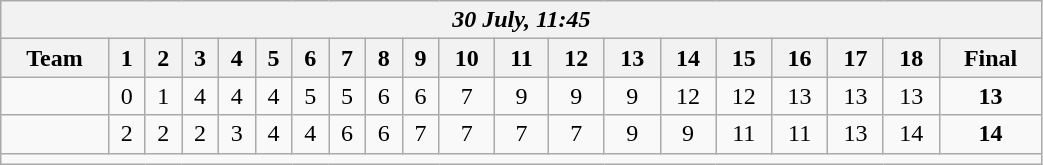<table class=wikitable style="text-align:center; width: 55%">
<tr>
<th colspan=20><em>30 July, 11:45</em></th>
</tr>
<tr>
<th>Team</th>
<th>1</th>
<th>2</th>
<th>3</th>
<th>4</th>
<th>5</th>
<th>6</th>
<th>7</th>
<th>8</th>
<th>9</th>
<th>10</th>
<th>11</th>
<th>12</th>
<th>13</th>
<th>14</th>
<th>15</th>
<th>16</th>
<th>17</th>
<th>18</th>
<th>Final</th>
</tr>
<tr>
<td align=left></td>
<td>0</td>
<td>1</td>
<td>4</td>
<td>4</td>
<td>4</td>
<td>5</td>
<td>5</td>
<td>6</td>
<td>6</td>
<td>7</td>
<td>9</td>
<td>9</td>
<td>9</td>
<td>12</td>
<td>12</td>
<td>13</td>
<td>13</td>
<td>13</td>
<td><strong>13</strong></td>
</tr>
<tr>
<td align=left><strong></strong></td>
<td>2</td>
<td>2</td>
<td>2</td>
<td>3</td>
<td>4</td>
<td>4</td>
<td>6</td>
<td>6</td>
<td>7</td>
<td>7</td>
<td>7</td>
<td>7</td>
<td>9</td>
<td>9</td>
<td>11</td>
<td>11</td>
<td>13</td>
<td>14</td>
<td><strong>14</strong></td>
</tr>
<tr>
<td colspan=20></td>
</tr>
</table>
